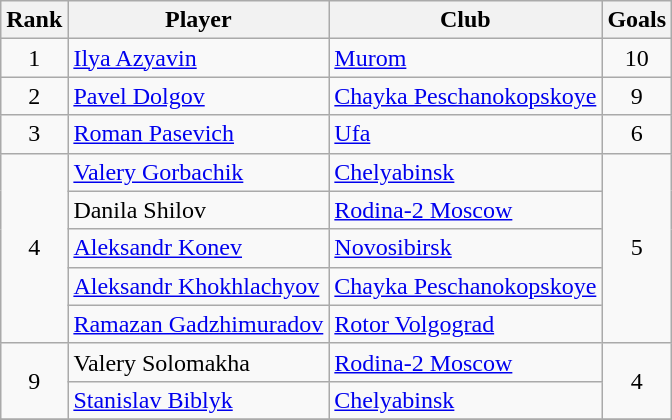<table class="wikitable" style="text-align:center">
<tr>
<th>Rank</th>
<th>Player</th>
<th>Club</th>
<th>Goals</th>
</tr>
<tr>
<td>1</td>
<td style="text-align: left;"><a href='#'>Ilya Azyavin</a></td>
<td style="text-align: left;"><a href='#'>Murom</a></td>
<td>10</td>
</tr>
<tr>
<td>2</td>
<td style="text-align: left;"><a href='#'>Pavel Dolgov</a></td>
<td style="text-align: left;"><a href='#'>Chayka Peschanokopskoye</a></td>
<td>9</td>
</tr>
<tr>
<td>3</td>
<td style="text-align: left;"><a href='#'>Roman Pasevich</a></td>
<td style="text-align: left;"><a href='#'>Ufa</a></td>
<td>6</td>
</tr>
<tr>
<td rowspan="5">4</td>
<td style="text-align: left;"><a href='#'>Valery Gorbachik</a></td>
<td style="text-align: left;"><a href='#'>Chelyabinsk</a></td>
<td rowspan="5">5</td>
</tr>
<tr>
<td style="text-align: left;">Danila Shilov</td>
<td style="text-align: left;"><a href='#'>Rodina-2 Moscow</a></td>
</tr>
<tr>
<td style="text-align: left;"><a href='#'>Aleksandr Konev</a></td>
<td style="text-align: left;"><a href='#'>Novosibirsk</a></td>
</tr>
<tr>
<td style="text-align: left;"><a href='#'>Aleksandr Khokhlachyov</a></td>
<td style="text-align: left;"><a href='#'>Chayka Peschanokopskoye</a></td>
</tr>
<tr>
<td style="text-align: left;"><a href='#'>Ramazan Gadzhimuradov</a></td>
<td style="text-align: left;"><a href='#'>Rotor Volgograd</a></td>
</tr>
<tr>
<td rowspan="2">9</td>
<td style="text-align: left;">Valery Solomakha</td>
<td style="text-align: left;"><a href='#'>Rodina-2 Moscow</a></td>
<td rowspan="2">4</td>
</tr>
<tr>
<td style="text-align: left;"><a href='#'>Stanislav Biblyk</a></td>
<td style="text-align: left;"><a href='#'>Chelyabinsk</a></td>
</tr>
<tr>
</tr>
</table>
